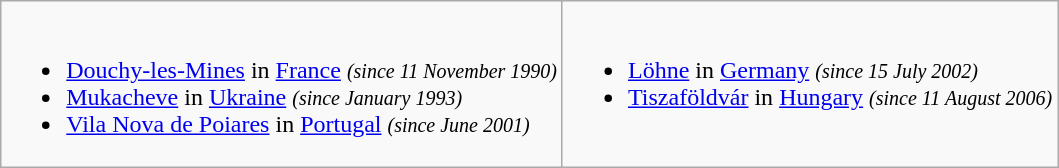<table class="wikitable">
<tr valign="top">
<td><br><ul><li> <a href='#'>Douchy-les-Mines</a> in <a href='#'>France</a> <small><em>(since 11 November 1990)</em></small></li><li> <a href='#'>Mukacheve</a> in <a href='#'>Ukraine</a> <small><em>(since January 1993)</em></small></li><li> <a href='#'>Vila Nova de Poiares</a> in <a href='#'>Portugal</a> <small><em>(since June 2001)</em></small></li></ul></td>
<td><br><ul><li> <a href='#'>Löhne</a> in <a href='#'>Germany</a> <small><em>(since 15 July 2002)</em></small></li><li> <a href='#'>Tiszaföldvár</a> in <a href='#'>Hungary</a> <small><em>(since 11 August 2006)</em></small></li></ul></td>
</tr>
</table>
